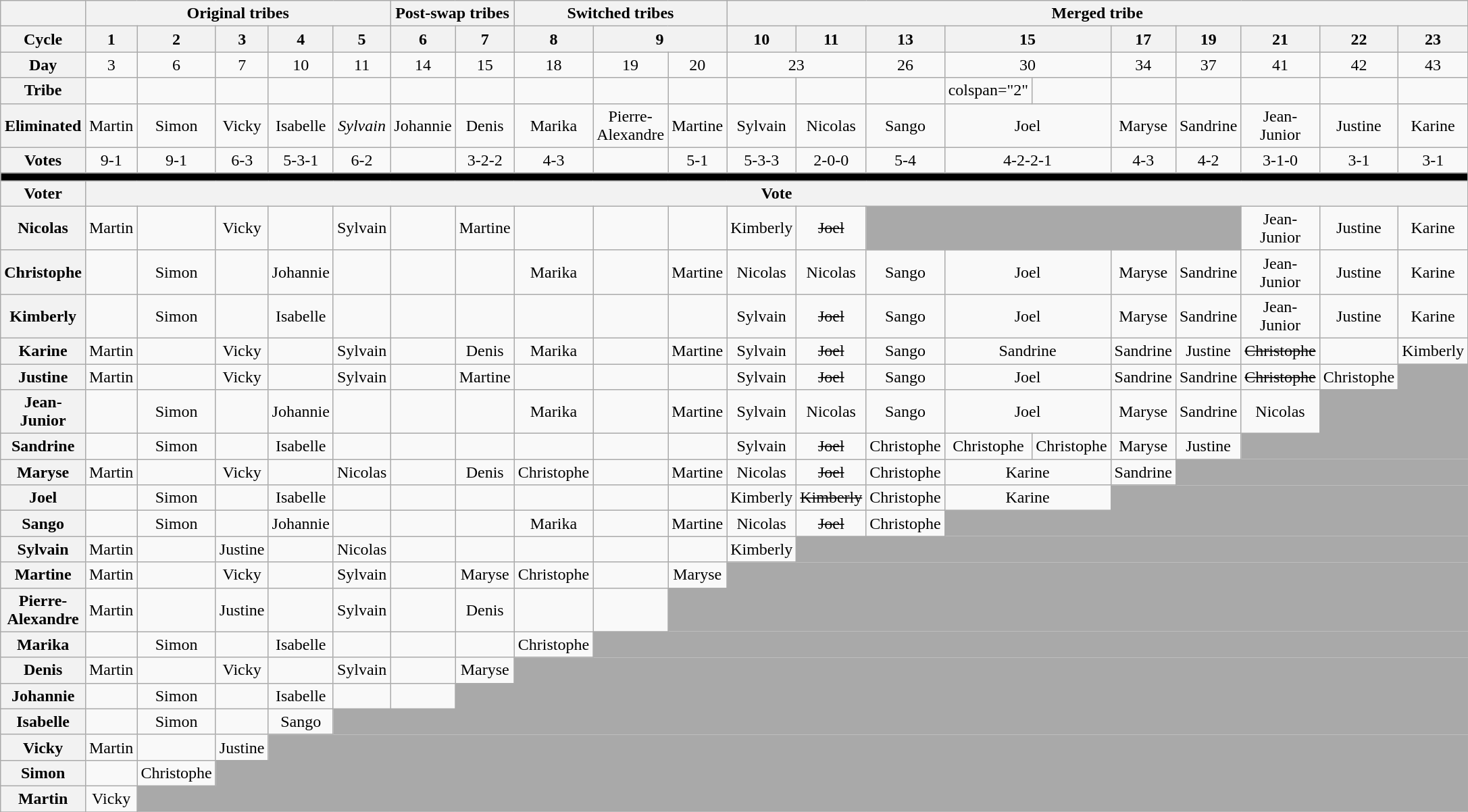<table class="wikitable" style="text-align:center;">
<tr>
<th></th>
<th colspan="5">Original tribes</th>
<th colspan="2">Post-swap tribes</th>
<th colspan="3">Switched tribes</th>
<th colspan="10">Merged tribe</th>
</tr>
<tr>
<th>Cycle</th>
<th>1</th>
<th>2</th>
<th>3</th>
<th>4</th>
<th>5</th>
<th>6</th>
<th>7</th>
<th>8</th>
<th colspan="2">9</th>
<th>10</th>
<th>11</th>
<th>13</th>
<th colspan="2">15</th>
<th>17</th>
<th>19</th>
<th>21</th>
<th>22</th>
<th>23</th>
</tr>
<tr>
<th>Day</th>
<td>3</td>
<td>6</td>
<td>7</td>
<td>10</td>
<td>11</td>
<td>14</td>
<td>15</td>
<td>18</td>
<td>19</td>
<td>20</td>
<td colspan="2">23</td>
<td>26</td>
<td colspan="2">30</td>
<td>34</td>
<td>37</td>
<td>41</td>
<td>42</td>
<td>43</td>
</tr>
<tr>
<th>Tribe</th>
<td></td>
<td></td>
<td></td>
<td></td>
<td></td>
<td></td>
<td></td>
<td></td>
<td></td>
<td></td>
<td></td>
<td></td>
<td></td>
<td>colspan="2" </td>
<td></td>
<td></td>
<td></td>
<td></td>
<td></td>
</tr>
<tr style="line-height:normal;">
<th>Eliminated</th>
<td>Martin</td>
<td>Simon</td>
<td>Vicky</td>
<td>Isabelle</td>
<td><em>Sylvain</em></td>
<td>Johannie</td>
<td>Denis</td>
<td>Marika</td>
<td>Pierre-Alexandre</td>
<td>Martine</td>
<td>Sylvain</td>
<td>Nicolas</td>
<td>Sango</td>
<td colspan="2">Joel</td>
<td>Maryse</td>
<td>Sandrine</td>
<td>Jean-Junior</td>
<td>Justine</td>
<td>Karine</td>
</tr>
<tr>
<th>Votes</th>
<td>9-1</td>
<td>9-1</td>
<td>6-3</td>
<td>5-3-1</td>
<td>6-2</td>
<td></td>
<td>3-2-2</td>
<td>4-3</td>
<td></td>
<td>5-1</td>
<td>5-3-3</td>
<td>2-0-0</td>
<td>5-4</td>
<td colspan="2">4-2-2-1</td>
<td>4-3</td>
<td>4-2</td>
<td>3-1-0</td>
<td>3-1</td>
<td>3-1</td>
</tr>
<tr>
<td colspan="100%" style="background:black;"></td>
</tr>
<tr>
<th align="left">Voter</th>
<th colspan="100%">Vote</th>
</tr>
<tr style="line-height:normal;">
<th scope="row">Nicolas</th>
<td>Martin</td>
<td></td>
<td>Vicky</td>
<td></td>
<td>Sylvain</td>
<td></td>
<td>Martine</td>
<td></td>
<td></td>
<td></td>
<td>Kimberly</td>
<td><s>Joel</s></td>
<td colspan="5" style="background:darkgray; border:none;"></td>
<td>Jean-Junior</td>
<td>Justine</td>
<td>Karine</td>
</tr>
<tr style="line-height:normal;">
<th scope="row">Christophe</th>
<td></td>
<td>Simon</td>
<td></td>
<td>Johannie</td>
<td></td>
<td></td>
<td></td>
<td>Marika</td>
<td></td>
<td>Martine</td>
<td>Nicolas</td>
<td>Nicolas</td>
<td>Sango</td>
<td colspan="2">Joel</td>
<td>Maryse</td>
<td>Sandrine</td>
<td>Jean-Junior</td>
<td>Justine</td>
<td>Karine</td>
</tr>
<tr style="line-height:normal;">
<th scope="row">Kimberly</th>
<td></td>
<td>Simon</td>
<td></td>
<td>Isabelle</td>
<td></td>
<td></td>
<td></td>
<td></td>
<td></td>
<td></td>
<td>Sylvain</td>
<td><s>Joel</s></td>
<td>Sango</td>
<td colspan="2">Joel</td>
<td>Maryse</td>
<td>Sandrine</td>
<td>Jean-Junior</td>
<td>Justine</td>
<td>Karine</td>
</tr>
<tr>
<th>Karine</th>
<td>Martin</td>
<td></td>
<td>Vicky</td>
<td></td>
<td>Sylvain</td>
<td></td>
<td>Denis</td>
<td>Marika</td>
<td></td>
<td>Martine</td>
<td>Sylvain</td>
<td><s>Joel</s></td>
<td>Sango</td>
<td colspan="2">Sandrine</td>
<td>Sandrine</td>
<td>Justine</td>
<td><s>Christophe</s></td>
<td></td>
<td>Kimberly</td>
</tr>
<tr>
<th scope="row">Justine</th>
<td>Martin</td>
<td></td>
<td>Vicky</td>
<td></td>
<td>Sylvain</td>
<td></td>
<td>Martine</td>
<td></td>
<td></td>
<td></td>
<td>Sylvain</td>
<td><s>Joel</s></td>
<td>Sango</td>
<td colspan="2">Joel</td>
<td>Sandrine</td>
<td>Sandrine</td>
<td><s>Christophe</s></td>
<td>Christophe</td>
<td colspan="100%" style="background:darkgray; border:none;"></td>
</tr>
<tr style="line-height:normal;">
<th scope="row">Jean-Junior</th>
<td></td>
<td>Simon</td>
<td></td>
<td>Johannie</td>
<td></td>
<td></td>
<td></td>
<td>Marika</td>
<td></td>
<td>Martine</td>
<td>Sylvain</td>
<td>Nicolas</td>
<td>Sango</td>
<td colspan="2">Joel</td>
<td>Maryse</td>
<td>Sandrine</td>
<td>Nicolas</td>
<td colspan="100%" style="background:darkgray; border:none;"></td>
</tr>
<tr>
<th scope="row">Sandrine</th>
<td></td>
<td>Simon</td>
<td></td>
<td>Isabelle</td>
<td></td>
<td></td>
<td></td>
<td></td>
<td></td>
<td></td>
<td>Sylvain</td>
<td><s>Joel</s></td>
<td>Christophe</td>
<td>Christophe</td>
<td>Christophe</td>
<td>Maryse</td>
<td>Justine</td>
<td colspan="100%" style="background:darkgray; border:none;"></td>
</tr>
<tr>
<th scope="row">Maryse</th>
<td>Martin</td>
<td></td>
<td>Vicky</td>
<td></td>
<td>Nicolas</td>
<td></td>
<td>Denis</td>
<td>Christophe</td>
<td></td>
<td>Martine</td>
<td>Nicolas</td>
<td><s>Joel</s></td>
<td>Christophe</td>
<td colspan="2">Karine</td>
<td>Sandrine</td>
<td colspan="100%" style="background:darkgray; border:none;"></td>
</tr>
<tr>
<th scope="row">Joel</th>
<td></td>
<td>Simon</td>
<td></td>
<td>Isabelle</td>
<td></td>
<td></td>
<td></td>
<td></td>
<td></td>
<td></td>
<td>Kimberly</td>
<td><s>Kimberly</s></td>
<td>Christophe</td>
<td colspan="2">Karine</td>
<td colspan="100%" style="background:darkgray; border:none;"></td>
</tr>
<tr>
<th scope="row">Sango</th>
<td></td>
<td>Simon</td>
<td></td>
<td>Johannie</td>
<td></td>
<td></td>
<td></td>
<td>Marika</td>
<td></td>
<td>Martine</td>
<td>Nicolas</td>
<td><s>Joel</s></td>
<td>Christophe</td>
<td colspan="100%" style="background:darkgray; border:none;"></td>
</tr>
<tr>
<th scope="row">Sylvain</th>
<td>Martin</td>
<td></td>
<td>Justine</td>
<td></td>
<td>Nicolas</td>
<td></td>
<td></td>
<td></td>
<td></td>
<td></td>
<td>Kimberly</td>
<td colspan="100%" style="background:darkgray; border:none;"></td>
</tr>
<tr>
<th scope="row">Martine</th>
<td>Martin</td>
<td></td>
<td>Vicky</td>
<td></td>
<td>Sylvain</td>
<td></td>
<td>Maryse</td>
<td>Christophe</td>
<td></td>
<td>Maryse</td>
<td colspan="100%" style="background:darkgray; border:none;"></td>
</tr>
<tr style="line-height:normal;">
<th>Pierre-Alexandre</th>
<td>Martin</td>
<td></td>
<td>Justine</td>
<td></td>
<td>Sylvain</td>
<td></td>
<td>Denis</td>
<td></td>
<td></td>
<td colspan="100%" style="background:darkgray; border:none;"></td>
</tr>
<tr>
<th scope="row">Marika</th>
<td></td>
<td>Simon</td>
<td></td>
<td>Isabelle</td>
<td></td>
<td></td>
<td></td>
<td>Christophe</td>
<td colspan="100%" style="background:darkgray; border:none;"></td>
</tr>
<tr>
<th scope="row">Denis</th>
<td>Martin</td>
<td></td>
<td>Vicky</td>
<td></td>
<td>Sylvain</td>
<td></td>
<td>Maryse</td>
<td colspan="100%" style="background:darkgray; border:none;"></td>
</tr>
<tr>
<th scope="row">Johannie</th>
<td></td>
<td>Simon</td>
<td></td>
<td>Isabelle</td>
<td></td>
<td></td>
<td colspan="100%" style="background:darkgray; border:none;"></td>
</tr>
<tr>
<th>Isabelle</th>
<td></td>
<td>Simon</td>
<td></td>
<td>Sango</td>
<td colspan="100%" style="background:darkgray; border:none;"></td>
</tr>
<tr>
<th>Vicky</th>
<td>Martin</td>
<td></td>
<td>Justine</td>
<td colspan="100%" style="background:darkgray; border:none;"></td>
</tr>
<tr>
<th>Simon</th>
<td></td>
<td>Christophe</td>
<td colspan="100%" style="background:darkgray; border:none;"></td>
</tr>
<tr>
<th>Martin</th>
<td>Vicky</td>
<td colspan="100%" style="background:darkgray; border:none;"></td>
</tr>
<tr>
</tr>
</table>
